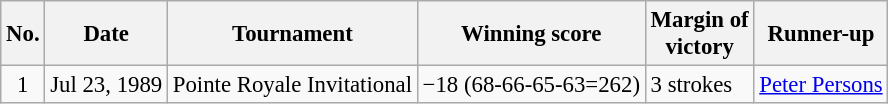<table class="wikitable" style="font-size:95%;">
<tr>
<th>No.</th>
<th>Date</th>
<th>Tournament</th>
<th>Winning score</th>
<th>Margin of<br>victory</th>
<th>Runner-up</th>
</tr>
<tr>
<td align=center>1</td>
<td align=right>Jul 23, 1989</td>
<td>Pointe Royale Invitational</td>
<td>−18 (68-66-65-63=262)</td>
<td>3 strokes</td>
<td> <a href='#'>Peter Persons</a></td>
</tr>
</table>
